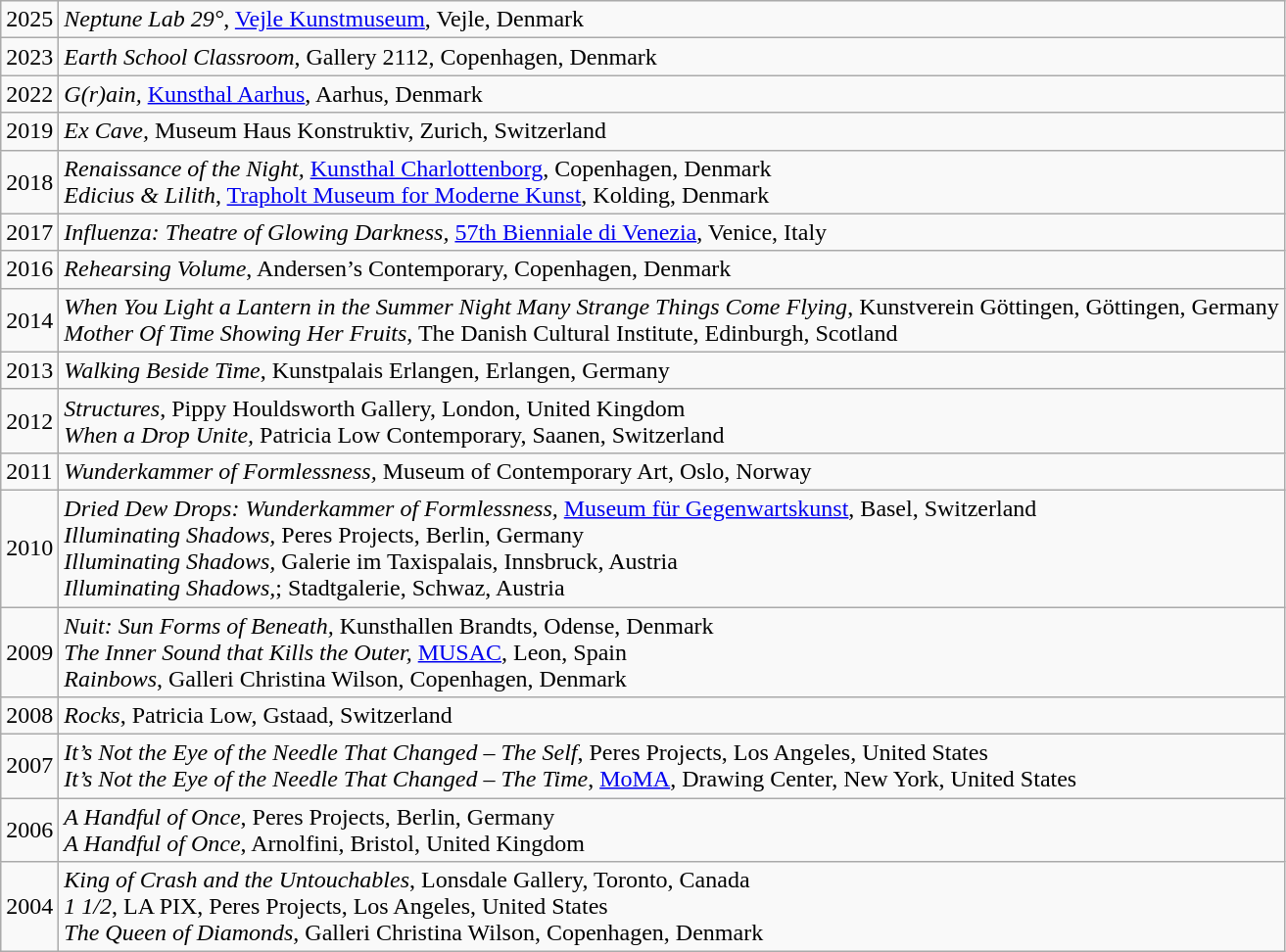<table class="wikitable">
<tr>
<td>2025</td>
<td><em>Neptune Lab 29°</em>, <a href='#'>Vejle Kunstmuseum</a>, Vejle, Denmark</td>
</tr>
<tr>
<td>2023</td>
<td><em>Earth School Classroom</em>, Gallery 2112, Copenhagen, Denmark</td>
</tr>
<tr>
<td>2022</td>
<td><em>G(r)ain,</em> <a href='#'>Kunsthal Aarhus</a>, Aarhus, Denmark</td>
</tr>
<tr>
<td>2019</td>
<td><em>Ex Cave,</em> Museum Haus Konstruktiv, Zurich, Switzerland</td>
</tr>
<tr>
<td>2018</td>
<td><em>Renaissance of the Night,</em> <a href='#'>Kunsthal Charlottenborg</a>, Copenhagen, Denmark<br><em>Edicius & Lilith</em>, <a href='#'>Trapholt Museum for Moderne Kunst</a>, Kolding, Denmark</td>
</tr>
<tr>
<td>2017</td>
<td><em>Influenza: Theatre of Glowing Darkness,</em> <a href='#'>57th Bienniale di Venezia</a>, Venice, Italy</td>
</tr>
<tr>
<td>2016</td>
<td><em>Rehearsing Volume</em>, Andersen’s Contemporary, Copenhagen, Denmark</td>
</tr>
<tr>
<td>2014</td>
<td><em>When You Light a Lantern in the Summer Night Many Strange Things Come Flying</em>, Kunstverein Göttingen, Göttingen, Germany<br><em>Mother Of Time Showing Her Fruits</em>, The Danish Cultural Institute, Edinburgh, Scotland</td>
</tr>
<tr>
<td>2013</td>
<td><em>Walking Beside Time</em>, Kunstpalais Erlangen, Erlangen, Germany</td>
</tr>
<tr>
<td>2012</td>
<td><em>Structures</em>, Pippy Houldsworth Gallery, London, United Kingdom<br><em>When a Drop Unite,</em> Patricia Low Contemporary, Saanen, Switzerland</td>
</tr>
<tr>
<td>2011</td>
<td><em>Wunderkammer of Formlessness,</em> Museum of Contemporary Art, Oslo, Norway</td>
</tr>
<tr>
<td>2010</td>
<td><em>Dried Dew Drops: Wunderkammer of Formlessness,</em> <a href='#'>Museum für Gegenwartskunst</a>, Basel, Switzerland<br><em>Illuminating Shadows,</em> Peres Projects, Berlin, Germany<br><em>Illuminating Shadows,</em> Galerie im Taxispalais, Innsbruck, Austria<br><em>Illuminating Shadows,</em>; Stadtgalerie, Schwaz, Austria</td>
</tr>
<tr>
<td>2009</td>
<td><em>Nuit: Sun Forms of Beneath,</em> Kunsthallen Brandts, Odense, Denmark<br><em>The Inner Sound that Kills the Outer,</em> <a href='#'>MUSAC</a>, Leon, Spain<br><em>Rainbows</em>, Galleri Christina Wilson, Copenhagen, Denmark</td>
</tr>
<tr>
<td>2008</td>
<td><em>Rocks</em>, Patricia Low, Gstaad, Switzerland</td>
</tr>
<tr>
<td>2007</td>
<td><em>It’s Not the Eye of the Needle That Changed – The Self</em>, Peres Projects, Los Angeles, United States<br><em>It’s Not the Eye of the Needle That Changed – The Time</em>, <a href='#'>MoMA</a>, Drawing Center, New York, United States</td>
</tr>
<tr>
<td>2006</td>
<td><em>A Handful of Once</em>, Peres Projects, Berlin, Germany<br><em>A Handful of Once</em>, Arnolfini, Bristol, United Kingdom</td>
</tr>
<tr>
<td>2004</td>
<td><em>King of Crash and the Untouchables</em>, Lonsdale Gallery, Toronto, Canada<br><em>1 1/2</em>, LA PIX, Peres Projects, Los Angeles, United States<br><em>The Queen of Diamonds</em>, Galleri Christina Wilson, Copenhagen, Denmark</td>
</tr>
</table>
